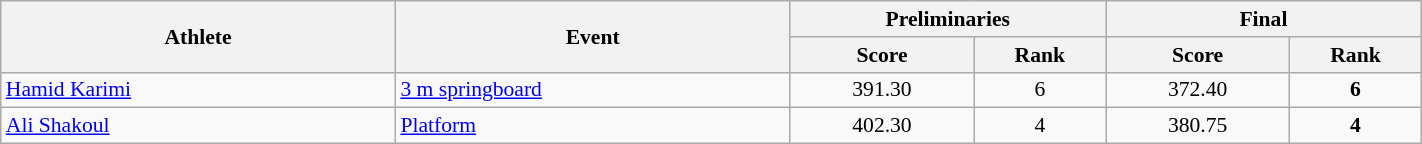<table class="wikitable" width="75%" style="text-align:center; font-size:90%">
<tr>
<th rowspan="2" width="15%">Athlete</th>
<th rowspan="2" width="15%">Event</th>
<th colspan="2" width="12%">Preliminaries</th>
<th colspan="2" width="12%">Final</th>
</tr>
<tr>
<th width="7%">Score</th>
<th>Rank</th>
<th width="7%">Score</th>
<th>Rank</th>
</tr>
<tr>
<td align="left"><a href='#'>Hamid Karimi</a></td>
<td align="left"><a href='#'>3 m springboard</a></td>
<td>391.30</td>
<td>6 <strong></strong></td>
<td>372.40</td>
<td><strong>6</strong></td>
</tr>
<tr>
<td align="left"><a href='#'>Ali Shakoul</a></td>
<td align="left"><a href='#'>Platform</a></td>
<td>402.30</td>
<td>4 <strong></strong></td>
<td>380.75</td>
<td><strong>4</strong></td>
</tr>
</table>
